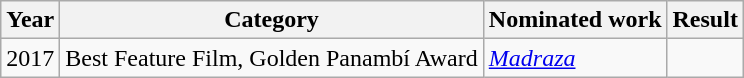<table class="wikitable sortable">
<tr>
<th>Year</th>
<th>Category</th>
<th>Nominated work</th>
<th>Result</th>
</tr>
<tr>
<td>2017</td>
<td>Best Feature Film, Golden Panambí Award</td>
<td><em><a href='#'>Madraza</a></em></td>
<td></td>
</tr>
</table>
